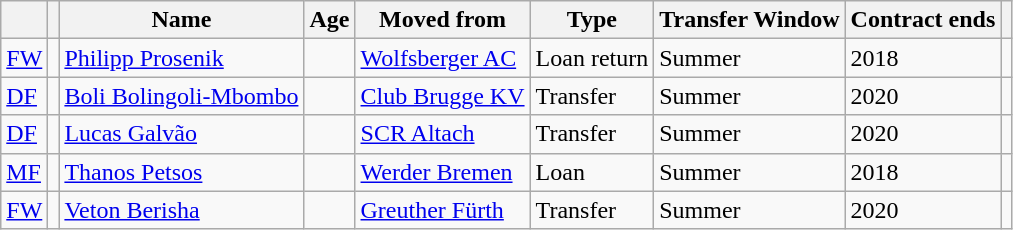<table class="wikitable">
<tr>
<th></th>
<th></th>
<th>Name</th>
<th>Age</th>
<th>Moved from</th>
<th>Type</th>
<th>Transfer Window</th>
<th>Contract ends</th>
<th></th>
</tr>
<tr>
<td><a href='#'>FW</a></td>
<td></td>
<td><a href='#'>Philipp Prosenik</a></td>
<td></td>
<td> <a href='#'>Wolfsberger AC</a></td>
<td>Loan return</td>
<td>Summer</td>
<td>2018</td>
<td></td>
</tr>
<tr>
<td><a href='#'>DF</a></td>
<td></td>
<td><a href='#'>Boli Bolingoli-Mbombo</a></td>
<td></td>
<td> <a href='#'>Club Brugge KV</a></td>
<td>Transfer</td>
<td>Summer</td>
<td>2020</td>
<td></td>
</tr>
<tr>
<td><a href='#'>DF</a></td>
<td></td>
<td><a href='#'>Lucas Galvão</a></td>
<td></td>
<td> <a href='#'>SCR Altach</a></td>
<td>Transfer</td>
<td>Summer</td>
<td>2020</td>
<td></td>
</tr>
<tr>
<td><a href='#'>MF</a></td>
<td></td>
<td><a href='#'>Thanos Petsos</a></td>
<td></td>
<td> <a href='#'>Werder Bremen</a></td>
<td>Loan</td>
<td>Summer</td>
<td>2018</td>
<td></td>
</tr>
<tr>
<td><a href='#'>FW</a></td>
<td></td>
<td><a href='#'>Veton Berisha</a></td>
<td></td>
<td> <a href='#'>Greuther Fürth</a></td>
<td>Transfer</td>
<td>Summer</td>
<td>2020</td>
<td></td>
</tr>
</table>
